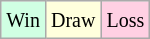<table class="wikitable">
<tr>
<td style="background-color: #d0ffe3;"><small>Win</small></td>
<td style="background-color: #ffffdd;"><small>Draw</small></td>
<td style="background-color: #ffd0e3;"><small>Loss</small></td>
</tr>
</table>
